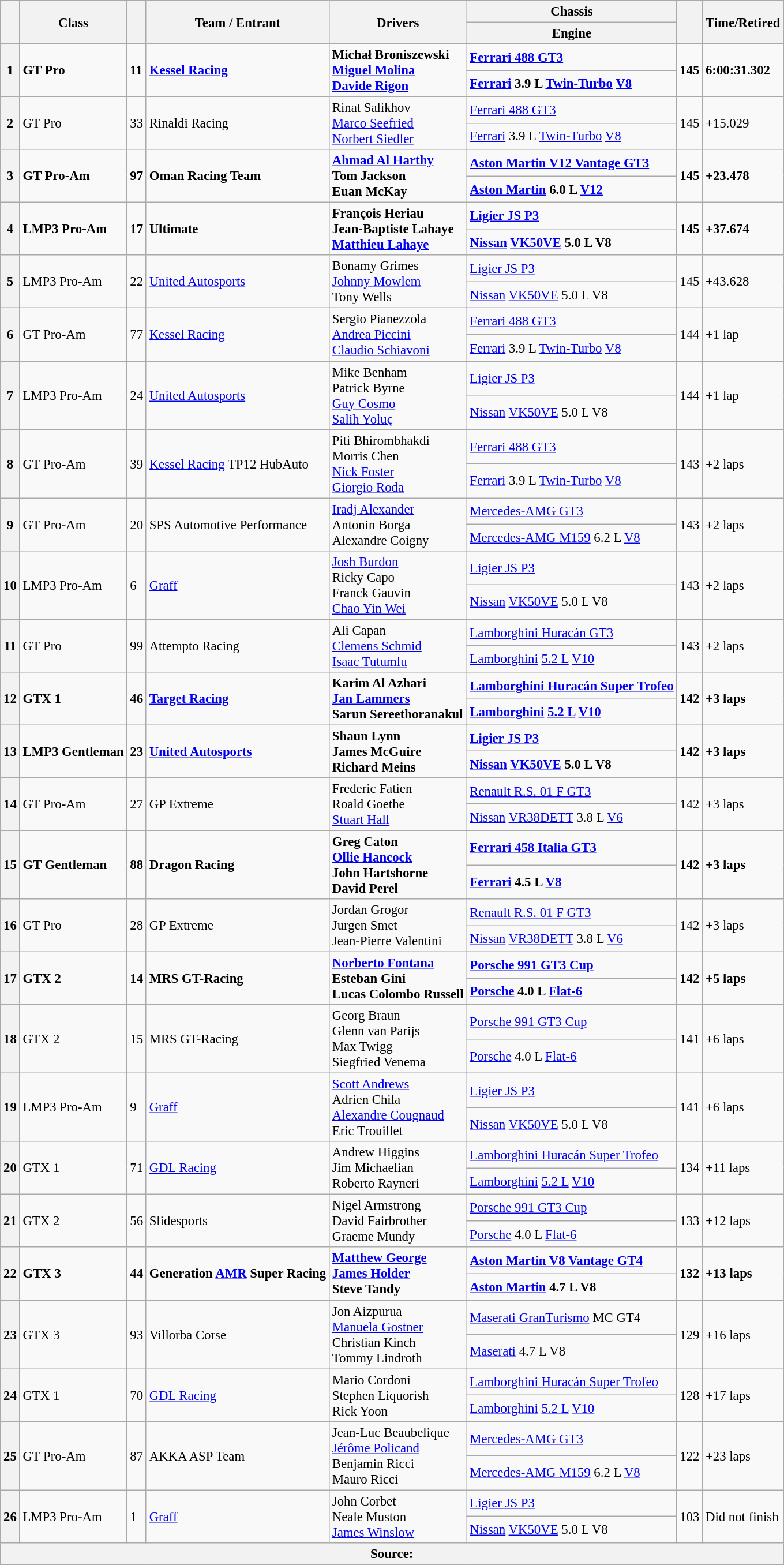<table class="wikitable" style="font-size: 95%;">
<tr>
<th rowspan="2"></th>
<th rowspan="2">Class</th>
<th rowspan="2" class="unsortable"></th>
<th rowspan="2" class="unsortable">Team / Entrant</th>
<th rowspan="2" class="unsortable">Drivers</th>
<th scope="col" class="unsortable">Chassis</th>
<th rowspan="2" class="unsortable"></th>
<th rowspan="2" class="unsortable">Time/Retired</th>
</tr>
<tr>
<th>Engine</th>
</tr>
<tr style="font-weight:bold">
<th rowspan=2>1</th>
<td rowspan=2>GT Pro</td>
<td rowspan=2>11</td>
<td rowspan=2> <a href='#'>Kessel Racing</a></td>
<td rowspan=2> Michał Broniszewski<br> <a href='#'>Miguel Molina</a><br> <a href='#'>Davide Rigon</a></td>
<td><a href='#'>Ferrari 488 GT3</a></td>
<td rowspan=2>145</td>
<td rowspan=2>6:00:31.302</td>
</tr>
<tr style="font-weight:bold">
<td><a href='#'>Ferrari</a> 3.9 L <a href='#'>Twin-Turbo</a> <a href='#'>V8</a></td>
</tr>
<tr>
<th rowspan=2>2</th>
<td rowspan=2>GT Pro</td>
<td rowspan=2>33</td>
<td rowspan=2> Rinaldi Racing</td>
<td rowspan=2> Rinat Salikhov<br> <a href='#'>Marco Seefried</a><br> <a href='#'>Norbert Siedler</a></td>
<td><a href='#'>Ferrari 488 GT3</a></td>
<td rowspan=2>145</td>
<td rowspan=2>+15.029</td>
</tr>
<tr>
<td><a href='#'>Ferrari</a> 3.9 L <a href='#'>Twin-Turbo</a> <a href='#'>V8</a></td>
</tr>
<tr style="font-weight:bold">
<th rowspan=2>3</th>
<td rowspan=2>GT Pro-Am</td>
<td rowspan=2>97</td>
<td rowspan=2> Oman Racing Team</td>
<td rowspan=2> <a href='#'>Ahmad Al Harthy</a><br> Tom Jackson<br> Euan McKay</td>
<td><a href='#'>Aston Martin V12 Vantage GT3</a></td>
<td rowspan=2>145</td>
<td rowspan=2>+23.478</td>
</tr>
<tr style="font-weight:bold">
<td><a href='#'>Aston Martin</a> 6.0 L <a href='#'>V12</a></td>
</tr>
<tr style="font-weight:bold">
<th rowspan=2>4</th>
<td rowspan=2>LMP3 Pro-Am</td>
<td rowspan=2>17</td>
<td rowspan=2> Ultimate</td>
<td rowspan=2> François Heriau<br> Jean-Baptiste Lahaye<br> <a href='#'>Matthieu Lahaye</a></td>
<td><a href='#'>Ligier JS P3</a></td>
<td rowspan=2>145</td>
<td rowspan=2>+37.674</td>
</tr>
<tr style="font-weight:bold">
<td><a href='#'>Nissan</a> <a href='#'>VK50VE</a> 5.0 L V8</td>
</tr>
<tr>
<th rowspan=2>5</th>
<td rowspan=2>LMP3 Pro-Am</td>
<td rowspan=2>22</td>
<td rowspan=2> <a href='#'>United Autosports</a></td>
<td rowspan=2> Bonamy Grimes<br> <a href='#'>Johnny Mowlem</a><br> Tony Wells</td>
<td><a href='#'>Ligier JS P3</a></td>
<td rowspan=2>145</td>
<td rowspan=2>+43.628</td>
</tr>
<tr>
<td><a href='#'>Nissan</a> <a href='#'>VK50VE</a> 5.0 L V8</td>
</tr>
<tr>
<th rowspan=2>6</th>
<td rowspan=2>GT Pro-Am</td>
<td rowspan=2>77</td>
<td rowspan=2> <a href='#'>Kessel Racing</a></td>
<td rowspan=2> Sergio Pianezzola<br> <a href='#'>Andrea Piccini</a><br> <a href='#'>Claudio Schiavoni</a></td>
<td><a href='#'>Ferrari 488 GT3</a></td>
<td rowspan=2>144</td>
<td rowspan=2>+1 lap</td>
</tr>
<tr>
<td><a href='#'>Ferrari</a> 3.9 L <a href='#'>Twin-Turbo</a> <a href='#'>V8</a></td>
</tr>
<tr>
<th rowspan=2>7</th>
<td rowspan=2>LMP3 Pro-Am</td>
<td rowspan=2>24</td>
<td rowspan=2> <a href='#'>United Autosports</a></td>
<td rowspan=2> Mike Benham<br> Patrick Byrne<br> <a href='#'>Guy Cosmo</a><br> <a href='#'>Salih Yoluç</a></td>
<td><a href='#'>Ligier JS P3</a></td>
<td rowspan=2>144</td>
<td rowspan=2>+1 lap</td>
</tr>
<tr>
<td><a href='#'>Nissan</a> <a href='#'>VK50VE</a> 5.0 L V8</td>
</tr>
<tr>
<th rowspan=2>8</th>
<td rowspan=2>GT Pro-Am</td>
<td rowspan=2>39</td>
<td rowspan=2> <a href='#'>Kessel Racing</a> TP12 HubAuto</td>
<td rowspan=2> Piti Bhirombhakdi<br> Morris Chen<br> <a href='#'>Nick Foster</a><br> <a href='#'>Giorgio Roda</a></td>
<td><a href='#'>Ferrari 488 GT3</a></td>
<td rowspan=2>143</td>
<td rowspan=2>+2 laps</td>
</tr>
<tr>
<td><a href='#'>Ferrari</a> 3.9 L <a href='#'>Twin-Turbo</a> <a href='#'>V8</a></td>
</tr>
<tr>
<th rowspan=2>9</th>
<td rowspan=2>GT Pro-Am</td>
<td rowspan=2>20</td>
<td rowspan=2> SPS Automotive Performance</td>
<td rowspan=2> <a href='#'>Iradj Alexander</a><br> Antonin Borga<br> Alexandre Coigny</td>
<td><a href='#'>Mercedes-AMG GT3</a></td>
<td rowspan=2>143</td>
<td rowspan=2>+2 laps</td>
</tr>
<tr>
<td><a href='#'>Mercedes-AMG M159</a> 6.2 L <a href='#'>V8</a></td>
</tr>
<tr>
<th rowspan=2>10</th>
<td rowspan=2>LMP3 Pro-Am</td>
<td rowspan=2>6</td>
<td rowspan=2> <a href='#'>Graff</a></td>
<td rowspan=2> <a href='#'>Josh Burdon</a><br> Ricky Capo<br> Franck Gauvin<br> <a href='#'>Chao Yin Wei</a></td>
<td><a href='#'>Ligier JS P3</a></td>
<td rowspan=2>143</td>
<td rowspan=2>+2 laps</td>
</tr>
<tr>
<td><a href='#'>Nissan</a> <a href='#'>VK50VE</a> 5.0 L V8</td>
</tr>
<tr>
<th rowspan=2>11</th>
<td rowspan=2>GT Pro</td>
<td rowspan=2>99</td>
<td rowspan=2> Attempto Racing</td>
<td rowspan=2> Ali Capan<br> <a href='#'>Clemens Schmid</a><br> <a href='#'>Isaac Tutumlu</a></td>
<td><a href='#'>Lamborghini Huracán GT3</a></td>
<td rowspan=2>143</td>
<td rowspan=2>+2 laps</td>
</tr>
<tr>
<td><a href='#'>Lamborghini</a> <a href='#'>5.2 L</a> <a href='#'>V10</a></td>
</tr>
<tr style="font-weight:bold">
<th rowspan=2>12</th>
<td rowspan=2>GTX 1</td>
<td rowspan=2>46</td>
<td rowspan=2> <a href='#'>Target Racing</a></td>
<td rowspan=2> Karim Al Azhari<br> <a href='#'>Jan Lammers</a><br> Sarun Sereethoranakul</td>
<td><a href='#'>Lamborghini Huracán Super Trofeo</a></td>
<td rowspan=2>142</td>
<td rowspan=2>+3 laps</td>
</tr>
<tr style="font-weight:bold">
<td><a href='#'>Lamborghini</a> <a href='#'>5.2 L</a> <a href='#'>V10</a></td>
</tr>
<tr style="font-weight:bold">
<th rowspan=2>13</th>
<td rowspan=2>LMP3 Gentleman</td>
<td rowspan=2>23</td>
<td rowspan=2> <a href='#'>United Autosports</a></td>
<td rowspan=2> Shaun Lynn<br> James McGuire<br> Richard Meins</td>
<td><a href='#'>Ligier JS P3</a></td>
<td rowspan=2>142</td>
<td rowspan=2>+3 laps</td>
</tr>
<tr style="font-weight:bold">
<td><a href='#'>Nissan</a> <a href='#'>VK50VE</a> 5.0 L V8</td>
</tr>
<tr>
<th rowspan=2>14</th>
<td rowspan=2>GT Pro-Am</td>
<td rowspan=2>27</td>
<td rowspan=2> GP Extreme</td>
<td rowspan=2> Frederic Fatien<br> Roald Goethe<br> <a href='#'>Stuart Hall</a></td>
<td><a href='#'>Renault R.S. 01 F GT3</a></td>
<td rowspan=2>142</td>
<td rowspan=2>+3 laps</td>
</tr>
<tr>
<td><a href='#'>Nissan</a> <a href='#'>VR38DETT</a> 3.8 L <a href='#'>V6</a></td>
</tr>
<tr style="font-weight:bold">
<th rowspan=2>15</th>
<td rowspan=2>GT Gentleman</td>
<td rowspan=2>88</td>
<td rowspan=2> Dragon Racing</td>
<td rowspan=2> Greg Caton<br> <a href='#'>Ollie Hancock</a><br> John Hartshorne<br> David Perel</td>
<td><a href='#'>Ferrari 458 Italia GT3</a></td>
<td rowspan=2>142</td>
<td rowspan=2>+3 laps</td>
</tr>
<tr style="font-weight:bold">
<td><a href='#'>Ferrari</a> 4.5 L <a href='#'>V8</a></td>
</tr>
<tr>
<th rowspan=2>16</th>
<td rowspan=2>GT Pro</td>
<td rowspan=2>28</td>
<td rowspan=2> GP Extreme</td>
<td rowspan=2> Jordan Grogor<br> Jurgen Smet<br> Jean-Pierre Valentini</td>
<td><a href='#'>Renault R.S. 01 F GT3</a></td>
<td rowspan=2>142</td>
<td rowspan=2>+3 laps</td>
</tr>
<tr>
<td><a href='#'>Nissan</a> <a href='#'>VR38DETT</a> 3.8 L <a href='#'>V6</a></td>
</tr>
<tr style="font-weight:bold">
<th rowspan=2>17</th>
<td rowspan=2>GTX 2</td>
<td rowspan=2>14</td>
<td rowspan=2> MRS GT-Racing</td>
<td rowspan=2> <a href='#'>Norberto Fontana</a><br> Esteban Gini<br> Lucas Colombo Russell</td>
<td><a href='#'>Porsche 991 GT3 Cup</a></td>
<td rowspan=2>142</td>
<td rowspan=2>+5 laps</td>
</tr>
<tr style="font-weight:bold">
<td><a href='#'>Porsche</a> 4.0 L <a href='#'>Flat-6</a></td>
</tr>
<tr>
<th rowspan=2>18</th>
<td rowspan=2>GTX 2</td>
<td rowspan=2>15</td>
<td rowspan=2> MRS GT-Racing</td>
<td rowspan=2> Georg Braun<br> Glenn van Parijs<br> Max Twigg<br> Siegfried Venema</td>
<td><a href='#'>Porsche 991 GT3 Cup</a></td>
<td rowspan=2>141</td>
<td rowspan=2>+6 laps</td>
</tr>
<tr>
<td><a href='#'>Porsche</a> 4.0 L <a href='#'>Flat-6</a></td>
</tr>
<tr>
<th rowspan=2>19</th>
<td rowspan=2>LMP3 Pro-Am</td>
<td rowspan=2>9</td>
<td rowspan=2> <a href='#'>Graff</a></td>
<td rowspan=2> <a href='#'>Scott Andrews</a><br> Adrien Chila<br> <a href='#'>Alexandre Cougnaud</a><br> Eric Trouillet</td>
<td><a href='#'>Ligier JS P3</a></td>
<td rowspan=2>141</td>
<td rowspan=2>+6 laps</td>
</tr>
<tr>
<td><a href='#'>Nissan</a> <a href='#'>VK50VE</a> 5.0 L V8</td>
</tr>
<tr>
<th rowspan=2>20</th>
<td rowspan=2>GTX 1</td>
<td rowspan=2>71</td>
<td rowspan=2> <a href='#'>GDL Racing</a></td>
<td rowspan=2> Andrew Higgins<br> Jim Michaelian<br> Roberto Rayneri</td>
<td><a href='#'>Lamborghini Huracán Super Trofeo</a></td>
<td rowspan=2>134</td>
<td rowspan=2>+11 laps</td>
</tr>
<tr>
<td><a href='#'>Lamborghini</a> <a href='#'>5.2 L</a> <a href='#'>V10</a></td>
</tr>
<tr>
<th rowspan=2>21</th>
<td rowspan=2>GTX 2</td>
<td rowspan=2>56</td>
<td rowspan=2> Slidesports</td>
<td rowspan=2> Nigel Armstrong<br> David Fairbrother<br> Graeme Mundy</td>
<td><a href='#'>Porsche 991 GT3 Cup</a></td>
<td rowspan=2>133</td>
<td rowspan=2>+12 laps</td>
</tr>
<tr>
<td><a href='#'>Porsche</a> 4.0 L <a href='#'>Flat-6</a></td>
</tr>
<tr style="font-weight:bold">
<th rowspan=2>22</th>
<td rowspan=2>GTX 3</td>
<td rowspan=2>44</td>
<td rowspan=2> Generation <a href='#'>AMR</a> Super Racing</td>
<td rowspan=2> <a href='#'>Matthew George</a><br> <a href='#'>James Holder</a><br> Steve Tandy</td>
<td><a href='#'>Aston Martin V8 Vantage GT4</a></td>
<td rowspan=2>132</td>
<td rowspan=2>+13 laps</td>
</tr>
<tr style="font-weight:bold">
<td><a href='#'>Aston Martin</a> 4.7 L V8</td>
</tr>
<tr>
<th rowspan=2>23</th>
<td rowspan=2>GTX 3</td>
<td rowspan=2>93</td>
<td rowspan=2> Villorba Corse</td>
<td rowspan=2> Jon Aizpurua<br> <a href='#'>Manuela Gostner</a><br> Christian Kinch<br> Tommy Lindroth</td>
<td><a href='#'>Maserati GranTurismo</a> MC GT4</td>
<td rowspan=2>129</td>
<td rowspan=2>+16 laps</td>
</tr>
<tr>
<td><a href='#'>Maserati</a> 4.7 L V8</td>
</tr>
<tr>
<th rowspan=2>24</th>
<td rowspan=2>GTX 1</td>
<td rowspan=2>70</td>
<td rowspan=2> <a href='#'>GDL Racing</a></td>
<td rowspan=2> Mario Cordoni<br> Stephen Liquorish<br> Rick Yoon</td>
<td><a href='#'>Lamborghini Huracán Super Trofeo</a></td>
<td rowspan=2>128</td>
<td rowspan=2>+17 laps</td>
</tr>
<tr>
<td><a href='#'>Lamborghini</a> <a href='#'>5.2 L</a> <a href='#'>V10</a></td>
</tr>
<tr>
<th rowspan=2>25</th>
<td rowspan=2>GT Pro-Am</td>
<td rowspan=2>87</td>
<td rowspan=2> AKKA ASP Team</td>
<td rowspan=2> Jean-Luc Beaubelique<br> <a href='#'>Jérôme Policand</a><br> Benjamin Ricci<br> Mauro Ricci</td>
<td><a href='#'>Mercedes-AMG GT3</a></td>
<td rowspan=2>122</td>
<td rowspan=2>+23 laps</td>
</tr>
<tr>
<td><a href='#'>Mercedes-AMG M159</a> 6.2 L <a href='#'>V8</a></td>
</tr>
<tr>
<th rowspan=2>26</th>
<td rowspan=2>LMP3 Pro-Am</td>
<td rowspan=2>1</td>
<td rowspan=2> <a href='#'>Graff</a></td>
<td rowspan=2> John Corbet<br> Neale Muston<br> <a href='#'>James Winslow</a></td>
<td><a href='#'>Ligier JS P3</a></td>
<td rowspan=2>103</td>
<td rowspan=2>Did not finish</td>
</tr>
<tr>
<td><a href='#'>Nissan</a> <a href='#'>VK50VE</a> 5.0 L V8</td>
</tr>
<tr>
<th colspan=8>Source:</th>
</tr>
</table>
